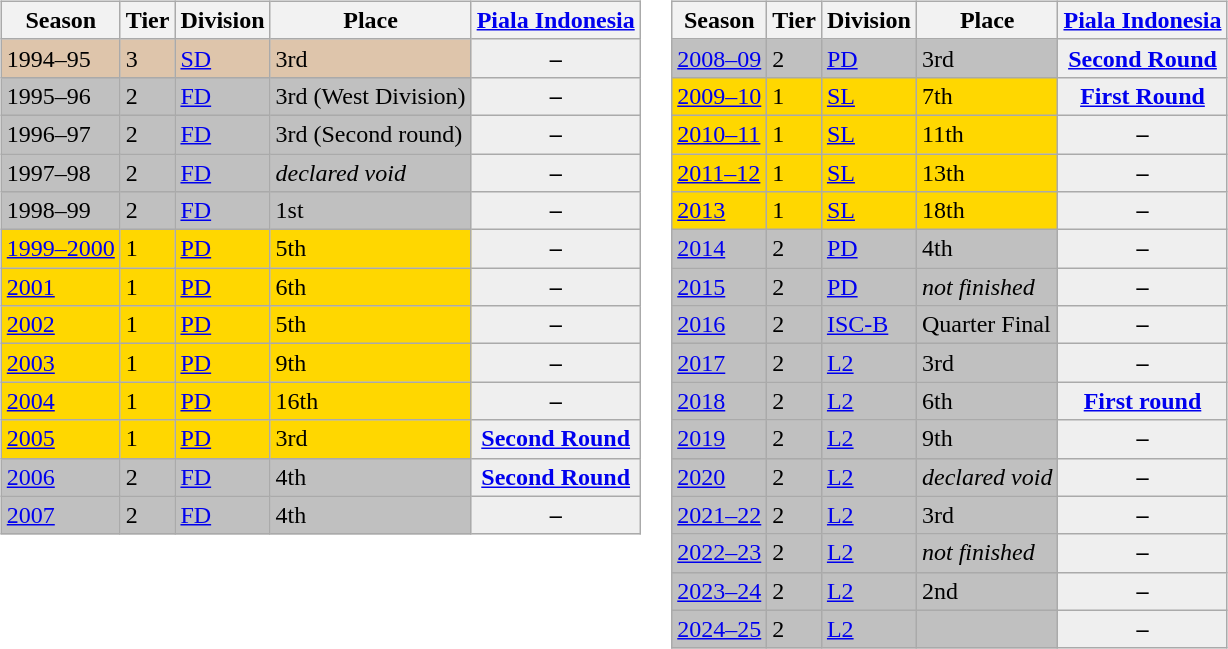<table>
<tr>
<td valign="top" width=0%><br><table class="wikitable">
<tr style="background:#f0f6fa;">
<th>Season</th>
<th>Tier</th>
<th>Division</th>
<th>Place</th>
<th><a href='#'>Piala Indonesia</a></th>
</tr>
<tr>
<td style="background:#dec5ab;">1994–95</td>
<td style="background:#dec5ab;">3</td>
<td style="background:#dec5ab;"><a href='#'>SD</a></td>
<td style="background:#dec5ab;">3rd</td>
<th style="background:#efefef;">–</th>
</tr>
<tr>
<td style="background:silver;">1995–96</td>
<td style="background:silver;">2</td>
<td style="background:silver;"><a href='#'>FD</a></td>
<td style="background:silver;">3rd (West Division)</td>
<th style="background:#efefef;">–</th>
</tr>
<tr>
<td style="background:silver;">1996–97</td>
<td style="background:silver;">2</td>
<td style="background:silver;"><a href='#'>FD</a></td>
<td style="background:silver;">3rd (Second round)</td>
<th style="background:#efefef;">–</th>
</tr>
<tr>
<td style="background:silver;">1997–98</td>
<td style="background:silver;">2</td>
<td style="background:silver;"><a href='#'>FD</a></td>
<td style="background:silver;"><em>declared void</em></td>
<th style="background:#efefef;">–</th>
</tr>
<tr>
<td style="background:silver;">1998–99</td>
<td style="background:silver;">2</td>
<td style="background:silver;"><a href='#'>FD</a></td>
<td style="background:silver;">1st</td>
<th style="background:#efefef;">–</th>
</tr>
<tr>
<td style="background:gold;"><a href='#'>1999–2000</a></td>
<td style="background:gold;">1</td>
<td style="background:gold;"><a href='#'>PD</a></td>
<td style="background:gold;">5th </td>
<th style="background:#efefef;">–</th>
</tr>
<tr>
<td style="background:gold;"><a href='#'>2001</a></td>
<td style="background:gold;">1</td>
<td style="background:gold;"><a href='#'>PD</a></td>
<td style="background:gold;">6th </td>
<th style="background:#efefef;">–</th>
</tr>
<tr>
<td style="background:gold;"><a href='#'>2002</a></td>
<td style="background:gold;">1</td>
<td style="background:gold;"><a href='#'>PD</a></td>
<td style="background:gold;">5th </td>
<th style="background:#efefef;">–</th>
</tr>
<tr>
<td style="background:gold;"><a href='#'>2003</a></td>
<td style="background:gold;">1</td>
<td style="background:gold;"><a href='#'>PD</a></td>
<td style="background:gold;">9th</td>
<th style="background:#efefef;">–</th>
</tr>
<tr>
<td style="background:gold;"><a href='#'>2004</a></td>
<td style="background:gold;">1</td>
<td style="background:gold;"><a href='#'>PD</a></td>
<td style="background:gold;">16th</td>
<th style="background:#efefef;">–</th>
</tr>
<tr>
<td style="background:gold;"><a href='#'>2005</a></td>
<td style="background:gold;">1</td>
<td style="background:gold;"><a href='#'>PD</a></td>
<td style="background:gold;">3rd </td>
<th style="background:#efefef;"><a href='#'>Second Round</a></th>
</tr>
<tr>
<td style="background:silver;"><a href='#'>2006</a></td>
<td style="background:silver;">2</td>
<td style="background:silver;"><a href='#'>FD</a></td>
<td style="background:silver;">4th<br></td>
<th style="background:#efefef;"><a href='#'>Second Round</a></th>
</tr>
<tr>
<td style="background:silver;"><a href='#'>2007</a></td>
<td style="background:silver;">2</td>
<td style="background:silver;"><a href='#'>FD</a></td>
<td style="background:silver;">4th </td>
<th style="background:#efefef;">–</th>
</tr>
</table>
</td>
<td valign="top" width=0%><br><table class="wikitable">
<tr style="background:#f0f6fa;">
<th>Season</th>
<th>Tier</th>
<th>Division</th>
<th>Place</th>
<th><a href='#'>Piala Indonesia</a></th>
</tr>
<tr>
<td style="background:silver;"><a href='#'>2008–09</a></td>
<td style="background:silver;">2</td>
<td style="background:silver;"><a href='#'>PD</a></td>
<td style="background:silver;">3rd</td>
<th style="background:#efefef;"><a href='#'>Second Round</a></th>
</tr>
<tr>
<td style="background:gold;"><a href='#'>2009–10</a></td>
<td style="background:gold;">1</td>
<td style="background:gold;"><a href='#'>SL</a></td>
<td style="background:gold;">7th</td>
<th style="background:#efefef;"><a href='#'>First Round</a></th>
</tr>
<tr>
<td style="background:gold;"><a href='#'>2010–11</a></td>
<td style="background:gold;">1</td>
<td style="background:gold;"><a href='#'>SL</a></td>
<td style="background:gold;">11th</td>
<th style="background:#efefef;">–</th>
</tr>
<tr>
<td style="background:gold;"><a href='#'>2011–12</a></td>
<td style="background:gold;">1</td>
<td style="background:gold;"><a href='#'>SL</a></td>
<td style="background:gold;">13th</td>
<th style="background:#efefef;">–</th>
</tr>
<tr>
<td style="background:gold;"><a href='#'>2013</a></td>
<td style="background:gold;">1</td>
<td style="background:gold;"><a href='#'>SL</a></td>
<td style="background:gold;">18th</td>
<th style="background:#efefef;">–</th>
</tr>
<tr>
<td style="background:silver;"><a href='#'>2014</a></td>
<td style="background:silver;">2</td>
<td style="background:silver;"><a href='#'>PD</a></td>
<td style="background:silver;">4th </td>
<th style="background:#efefef;">–</th>
</tr>
<tr>
<td style="background:silver;"><a href='#'>2015</a></td>
<td style="background:silver;">2</td>
<td style="background:silver;"><a href='#'>PD</a></td>
<td style="background:silver;"><em>not finished</em></td>
<th style="background:#efefef;">–</th>
</tr>
<tr>
<td style="background:silver;"><a href='#'>2016</a></td>
<td style="background:silver;">2</td>
<td style="background:silver;"><a href='#'>ISC-B</a></td>
<td style="background:silver;">Quarter Final</td>
<th style="background:#efefef;">–</th>
</tr>
<tr>
<td style="background:silver;"><a href='#'>2017</a></td>
<td style="background:silver;">2</td>
<td style="background:silver;"><a href='#'>L2</a></td>
<td style="background:silver;">3rd </td>
<th style="background:#efefef;">–</th>
</tr>
<tr>
<td style="background:silver;"><a href='#'>2018</a></td>
<td style="background:silver;">2</td>
<td style="background:silver;"><a href='#'>L2</a></td>
<td style="background:silver;">6th </td>
<th style="background:#efefef;"><a href='#'>First round</a></th>
</tr>
<tr>
<td style="background:silver;"><a href='#'>2019</a></td>
<td style="background:silver;">2</td>
<td style="background:silver;"><a href='#'>L2</a></td>
<td style="background:silver;">9th </td>
<th style="background:#efefef;">–</th>
</tr>
<tr>
<td style="background:silver;"><a href='#'>2020</a></td>
<td style="background:silver;">2</td>
<td style="background:silver;"><a href='#'>L2</a></td>
<td style="background:silver;"><em>declared void</em></td>
<th style="background:#efefef;">–</th>
</tr>
<tr>
<td style="background:silver;"><a href='#'>2021–22</a></td>
<td style="background:silver;">2</td>
<td style="background:silver;"><a href='#'>L2</a></td>
<td style="background:silver;">3rd </td>
<th style="background:#efefef;">–</th>
</tr>
<tr>
<td style="background:silver;"><a href='#'>2022–23</a></td>
<td style="background:silver;">2</td>
<td style="background:silver;"><a href='#'>L2</a></td>
<td style="background:silver;"><em>not finished</em></td>
<th style="background:#efefef;">–</th>
</tr>
<tr>
<td style="background:silver;"><a href='#'>2023–24</a></td>
<td style="background:silver;">2</td>
<td style="background:silver;"><a href='#'>L2</a></td>
<td style="background:silver;">2nd </td>
<th style="background:#efefef;">–</th>
</tr>
<tr>
<td style="background:silver;"><a href='#'>2024–25</a></td>
<td style="background:silver;">2</td>
<td style="background:silver;"><a href='#'>L2</a></td>
<td style="background:silver;"></td>
<th style="background:#efefef;">–</th>
</tr>
</table>
</td>
</tr>
</table>
